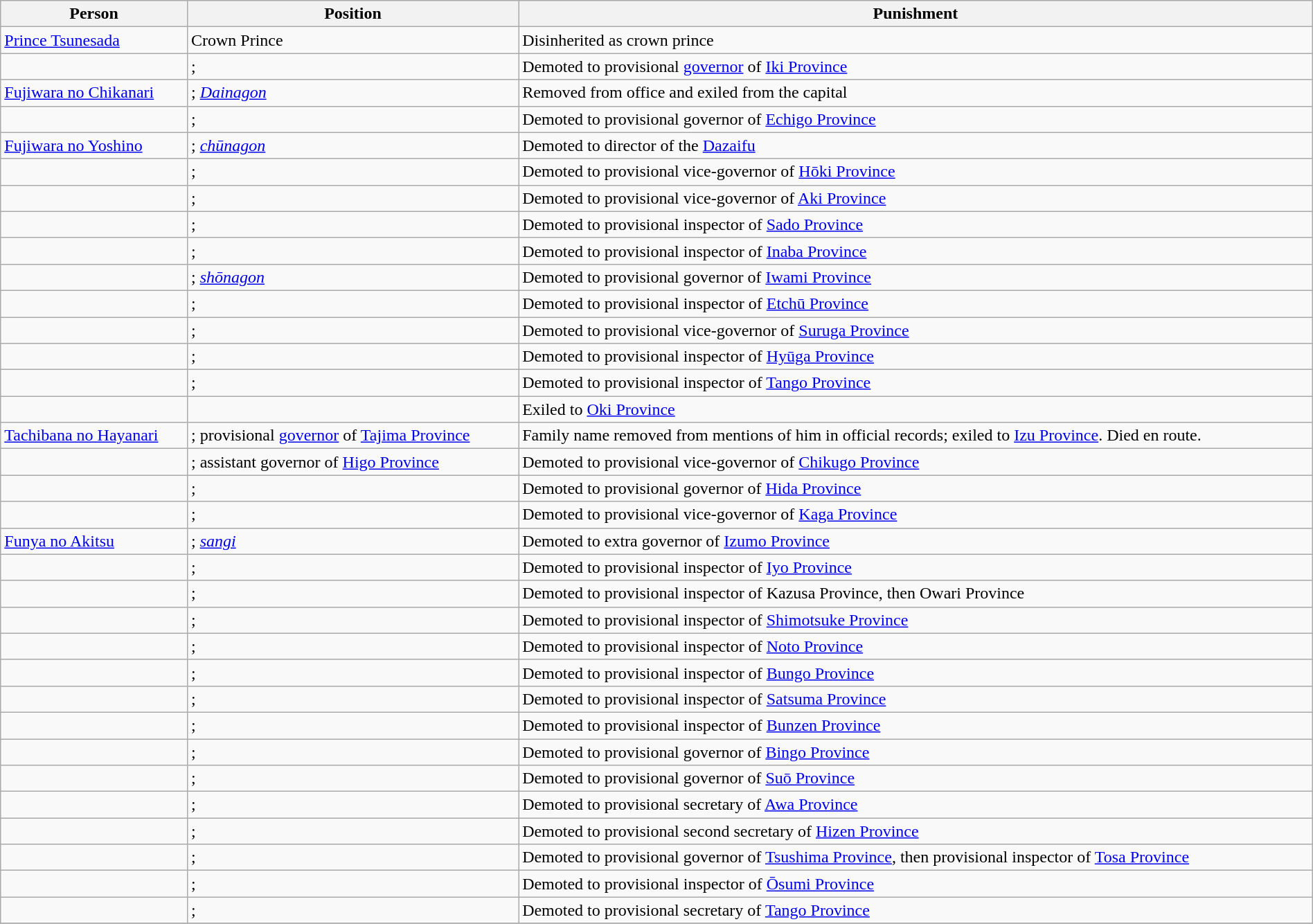<table class="wikitable" width="100%">
<tr>
<th>Person</th>
<th>Position</th>
<th>Punishment</th>
</tr>
<tr>
<td><a href='#'>Prince Tsunesada</a></td>
<td>Crown Prince</td>
<td>Disinherited as crown prince</td>
</tr>
<tr>
<td></td>
<td>; </td>
<td>Demoted to provisional <a href='#'>governor</a> of <a href='#'>Iki Province</a></td>
</tr>
<tr>
<td><a href='#'>Fujiwara no Chikanari</a></td>
<td>; <em><a href='#'>Dainagon</a></em></td>
<td>Removed from office and exiled from the capital</td>
</tr>
<tr>
<td></td>
<td>; </td>
<td>Demoted to provisional governor of <a href='#'>Echigo Province</a></td>
</tr>
<tr>
<td><a href='#'>Fujiwara no Yoshino</a></td>
<td>; <em><a href='#'>chūnagon</a></em></td>
<td>Demoted to director of the <a href='#'>Dazaifu</a></td>
</tr>
<tr>
<td></td>
<td>; </td>
<td>Demoted to provisional vice-governor of <a href='#'>Hōki Province</a></td>
</tr>
<tr>
<td></td>
<td>; </td>
<td>Demoted to provisional vice-governor of <a href='#'>Aki Province</a></td>
</tr>
<tr>
<td></td>
<td>; </td>
<td>Demoted to provisional inspector of <a href='#'>Sado Province</a></td>
</tr>
<tr>
<td></td>
<td>; </td>
<td>Demoted to provisional inspector of <a href='#'>Inaba Province</a></td>
</tr>
<tr>
<td></td>
<td>; <em><a href='#'>shōnagon</a></em></td>
<td>Demoted to provisional governor of <a href='#'>Iwami Province</a></td>
</tr>
<tr>
<td></td>
<td>; </td>
<td>Demoted to provisional inspector of <a href='#'>Etchū Province</a></td>
</tr>
<tr>
<td></td>
<td>; </td>
<td>Demoted to provisional vice-governor of <a href='#'>Suruga Province</a></td>
</tr>
<tr>
<td></td>
<td>; </td>
<td>Demoted to provisional inspector of <a href='#'>Hyūga Province</a></td>
</tr>
<tr>
<td></td>
<td>; </td>
<td>Demoted to provisional inspector of <a href='#'>Tango Province</a></td>
</tr>
<tr>
<td></td>
<td></td>
<td>Exiled to <a href='#'>Oki Province</a></td>
</tr>
<tr>
<td><a href='#'>Tachibana no Hayanari</a></td>
<td>; provisional <a href='#'>governor</a> of <a href='#'>Tajima Province</a></td>
<td>Family name removed from mentions of him in official records; exiled to <a href='#'>Izu Province</a>. Died en route.</td>
</tr>
<tr>
<td></td>
<td>; assistant governor of <a href='#'>Higo Province</a></td>
<td>Demoted to provisional vice-governor of <a href='#'>Chikugo Province</a></td>
</tr>
<tr>
<td></td>
<td>; </td>
<td>Demoted to provisional governor of <a href='#'>Hida Province</a></td>
</tr>
<tr>
<td></td>
<td>; </td>
<td>Demoted to provisional vice-governor of <a href='#'>Kaga Province</a></td>
</tr>
<tr>
<td><a href='#'>Funya no Akitsu</a></td>
<td>; <em><a href='#'>sangi</a></em></td>
<td>Demoted to extra governor of <a href='#'>Izumo Province</a></td>
</tr>
<tr>
<td></td>
<td>; </td>
<td>Demoted to provisional inspector of <a href='#'>Iyo Province</a></td>
</tr>
<tr>
<td></td>
<td>; </td>
<td>Demoted to provisional inspector of Kazusa Province, then Owari Province</td>
</tr>
<tr>
<td></td>
<td>; </td>
<td>Demoted to provisional inspector of <a href='#'>Shimotsuke Province</a></td>
</tr>
<tr>
<td></td>
<td>; </td>
<td>Demoted to provisional inspector of <a href='#'>Noto Province</a></td>
</tr>
<tr>
<td></td>
<td>; </td>
<td>Demoted to provisional inspector of <a href='#'>Bungo Province</a></td>
</tr>
<tr>
<td></td>
<td>; </td>
<td>Demoted to provisional inspector of <a href='#'>Satsuma Province</a></td>
</tr>
<tr>
<td></td>
<td>; </td>
<td>Demoted to provisional inspector of <a href='#'>Bunzen Province</a></td>
</tr>
<tr>
<td></td>
<td>; </td>
<td>Demoted to provisional governor of <a href='#'>Bingo Province</a></td>
</tr>
<tr>
<td></td>
<td>;</td>
<td>Demoted to provisional governor of <a href='#'>Suō Province</a></td>
</tr>
<tr>
<td></td>
<td>; </td>
<td>Demoted to provisional secretary of <a href='#'>Awa Province</a></td>
</tr>
<tr>
<td></td>
<td>; </td>
<td>Demoted to provisional second secretary of <a href='#'>Hizen Province</a></td>
</tr>
<tr>
<td></td>
<td>; </td>
<td>Demoted to provisional governor of <a href='#'>Tsushima Province</a>, then provisional inspector of <a href='#'>Tosa Province</a></td>
</tr>
<tr>
<td></td>
<td>; </td>
<td>Demoted to provisional inspector of <a href='#'>Ōsumi Province</a></td>
</tr>
<tr>
<td></td>
<td>; </td>
<td>Demoted to provisional secretary of <a href='#'>Tango Province</a></td>
</tr>
<tr>
</tr>
</table>
